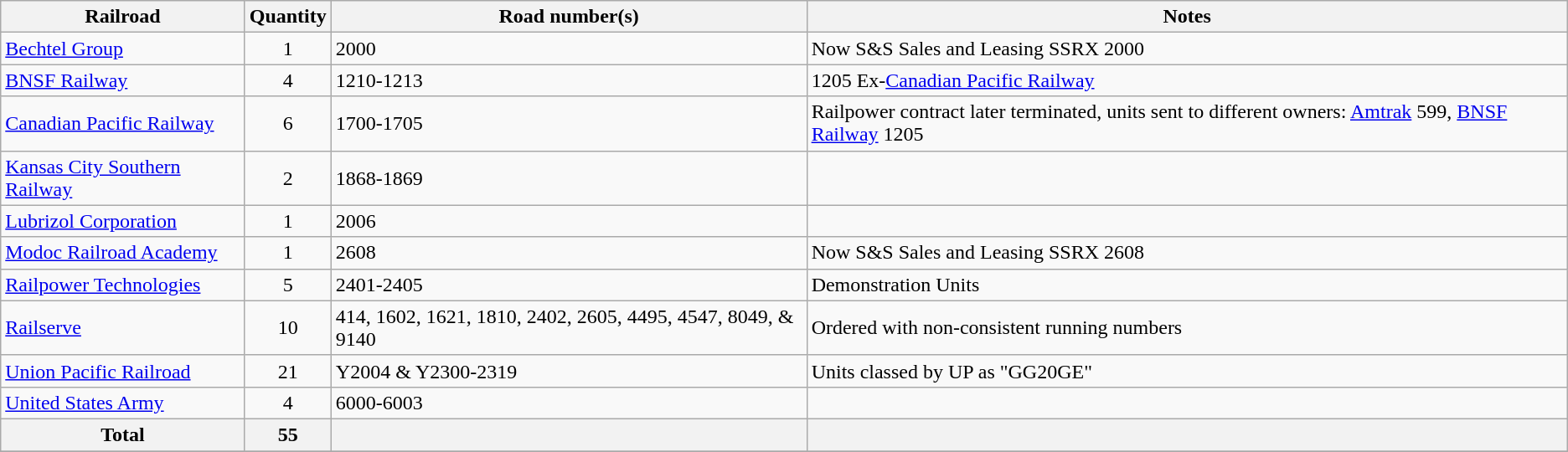<table class="wikitable">
<tr>
<th>Railroad</th>
<th>Quantity</th>
<th>Road number(s)</th>
<th>Notes</th>
</tr>
<tr>
<td><a href='#'>Bechtel Group</a></td>
<td style="text-align: center;">1</td>
<td>2000</td>
<td>Now S&S Sales and Leasing SSRX 2000</td>
</tr>
<tr>
<td><a href='#'>BNSF Railway</a></td>
<td style="text-align: center;">4</td>
<td>1210-1213</td>
<td>1205 Ex-<a href='#'>Canadian Pacific Railway</a></td>
</tr>
<tr>
<td><a href='#'>Canadian Pacific Railway</a></td>
<td style="text-align: center;">6</td>
<td>1700-1705</td>
<td>Railpower contract later terminated, units sent to different owners: <a href='#'>Amtrak</a> 599, <a href='#'>BNSF Railway</a> 1205</td>
</tr>
<tr>
<td><a href='#'>Kansas City Southern Railway</a></td>
<td style="text-align: center;">2</td>
<td>1868-1869</td>
<td></td>
</tr>
<tr>
<td><a href='#'>Lubrizol Corporation</a></td>
<td style="text-align: center;">1</td>
<td>2006</td>
<td></td>
</tr>
<tr>
<td><a href='#'>Modoc Railroad Academy</a></td>
<td style="text-align: center;">1</td>
<td>2608</td>
<td>Now S&S Sales and Leasing SSRX 2608</td>
</tr>
<tr>
<td><a href='#'>Railpower Technologies</a></td>
<td style="text-align: center;">5</td>
<td>2401-2405</td>
<td>Demonstration Units</td>
</tr>
<tr>
<td><a href='#'>Railserve</a></td>
<td style="text-align: center;">10</td>
<td>414, 1602, 1621, 1810, 2402, 2605, 4495, 4547, 8049, & 9140</td>
<td>Ordered with non-consistent running numbers</td>
</tr>
<tr>
<td><a href='#'>Union Pacific Railroad</a></td>
<td style="text-align: center;">21</td>
<td>Y2004 & Y2300-2319</td>
<td>Units classed by UP as "GG20GE"</td>
</tr>
<tr>
<td><a href='#'>United States Army</a></td>
<td style="text-align: center;">4</td>
<td>6000-6003</td>
<td></td>
</tr>
<tr>
<th>Total</th>
<th>55</th>
<th></th>
<th></th>
</tr>
<tr>
</tr>
</table>
